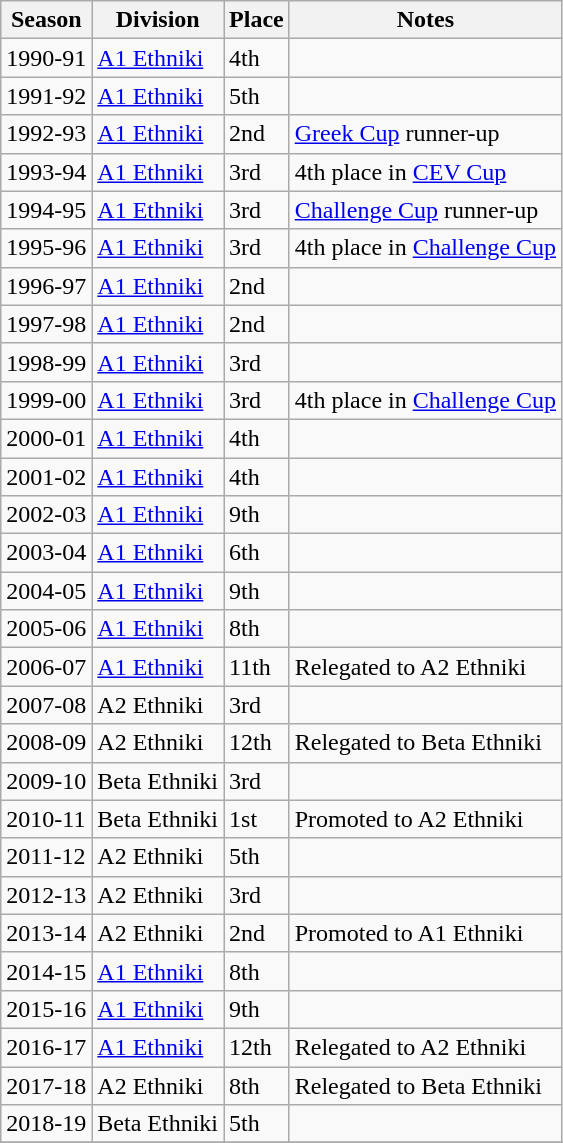<table class="wikitable">
<tr>
<th>Season</th>
<th>Division</th>
<th>Place</th>
<th>Notes</th>
</tr>
<tr>
<td>1990-91</td>
<td><a href='#'>A1 Ethniki</a></td>
<td>4th</td>
<td></td>
</tr>
<tr>
<td>1991-92</td>
<td><a href='#'>A1 Ethniki</a></td>
<td>5th</td>
<td></td>
</tr>
<tr>
<td>1992-93</td>
<td><a href='#'>A1 Ethniki</a></td>
<td>2nd</td>
<td><a href='#'>Greek Cup</a> runner-up</td>
</tr>
<tr>
<td>1993-94</td>
<td><a href='#'>A1 Ethniki</a></td>
<td>3rd</td>
<td>4th place in <a href='#'>CEV Cup</a></td>
</tr>
<tr>
<td>1994-95</td>
<td><a href='#'>A1 Ethniki</a></td>
<td>3rd</td>
<td><a href='#'>Challenge Cup</a> runner-up</td>
</tr>
<tr>
<td>1995-96</td>
<td><a href='#'>A1 Ethniki</a></td>
<td>3rd</td>
<td>4th place in <a href='#'>Challenge Cup</a></td>
</tr>
<tr>
<td>1996-97</td>
<td><a href='#'>A1 Ethniki</a></td>
<td>2nd</td>
<td></td>
</tr>
<tr>
<td>1997-98</td>
<td><a href='#'>A1 Ethniki</a></td>
<td>2nd</td>
<td></td>
</tr>
<tr>
<td>1998-99</td>
<td><a href='#'>A1 Ethniki</a></td>
<td>3rd</td>
<td></td>
</tr>
<tr>
<td>1999-00</td>
<td><a href='#'>A1 Ethniki</a></td>
<td>3rd</td>
<td>4th place in <a href='#'>Challenge Cup</a></td>
</tr>
<tr>
<td>2000-01</td>
<td><a href='#'>A1 Ethniki</a></td>
<td>4th</td>
<td></td>
</tr>
<tr>
<td>2001-02</td>
<td><a href='#'>A1 Ethniki</a></td>
<td>4th</td>
<td></td>
</tr>
<tr>
<td>2002-03</td>
<td><a href='#'>A1 Ethniki</a></td>
<td>9th</td>
<td></td>
</tr>
<tr>
<td>2003-04</td>
<td><a href='#'>A1 Ethniki</a></td>
<td>6th</td>
<td></td>
</tr>
<tr>
<td>2004-05</td>
<td><a href='#'>A1 Ethniki</a></td>
<td>9th</td>
<td></td>
</tr>
<tr>
<td>2005-06</td>
<td><a href='#'>A1 Ethniki</a></td>
<td>8th</td>
<td></td>
</tr>
<tr>
<td>2006-07</td>
<td><a href='#'>A1 Ethniki</a></td>
<td>11th</td>
<td>Relegated to A2 Ethniki</td>
</tr>
<tr>
<td>2007-08</td>
<td>A2 Ethniki</td>
<td>3rd</td>
<td></td>
</tr>
<tr>
<td>2008-09</td>
<td>A2 Ethniki</td>
<td>12th</td>
<td>Relegated to Beta Ethniki</td>
</tr>
<tr>
<td>2009-10</td>
<td>Beta Ethniki</td>
<td>3rd</td>
<td></td>
</tr>
<tr>
<td>2010-11</td>
<td>Beta Ethniki</td>
<td>1st</td>
<td>Promoted to A2 Ethniki</td>
</tr>
<tr>
<td>2011-12</td>
<td>A2 Ethniki</td>
<td>5th</td>
<td></td>
</tr>
<tr>
<td>2012-13</td>
<td>A2 Ethniki</td>
<td>3rd</td>
<td></td>
</tr>
<tr>
<td>2013-14</td>
<td>A2 Ethniki</td>
<td>2nd</td>
<td>Promoted to A1 Ethniki</td>
</tr>
<tr>
<td>2014-15</td>
<td><a href='#'>A1 Ethniki</a></td>
<td>8th</td>
<td></td>
</tr>
<tr>
<td>2015-16</td>
<td><a href='#'>A1 Ethniki</a></td>
<td>9th</td>
<td></td>
</tr>
<tr>
<td>2016-17</td>
<td><a href='#'>A1 Ethniki</a></td>
<td>12th</td>
<td>Relegated to A2 Ethniki</td>
</tr>
<tr>
<td>2017-18</td>
<td>A2 Ethniki</td>
<td>8th</td>
<td>Relegated to Beta Ethniki</td>
</tr>
<tr>
<td>2018-19</td>
<td>Beta Ethniki</td>
<td>5th</td>
<td></td>
</tr>
<tr>
</tr>
</table>
